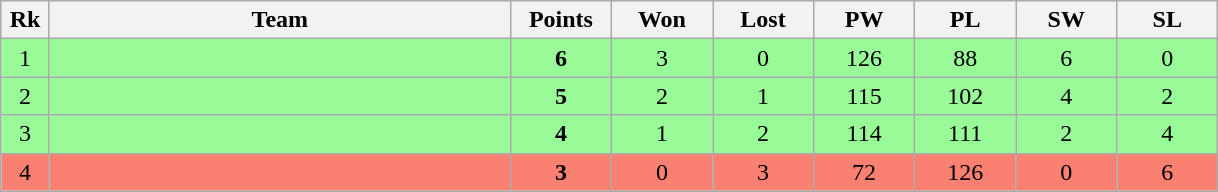<table class=wikitable style=text-align:center>
<tr>
<th width=25>Rk</th>
<th width=300>Team</th>
<th width=60>Points</th>
<th width=60>Won</th>
<th width=60>Lost</th>
<th width=60>PW</th>
<th width=60>PL</th>
<th width=60>SW</th>
<th width=60>SL</th>
</tr>
<tr style="background: #98fb98">
<td>1</td>
<td align=left></td>
<td><strong>6</strong></td>
<td>3</td>
<td>0</td>
<td>126</td>
<td>88</td>
<td>6</td>
<td>0</td>
</tr>
<tr style="background: #98fb98">
<td>2</td>
<td align=left></td>
<td><strong>5</strong></td>
<td>2</td>
<td>1</td>
<td>115</td>
<td>102</td>
<td>4</td>
<td>2</td>
</tr>
<tr style="background: #98fb98">
<td>3</td>
<td align=left></td>
<td><strong>4</strong></td>
<td>1</td>
<td>2</td>
<td>114</td>
<td>111</td>
<td>2</td>
<td>4</td>
</tr>
<tr style="background: salmon">
<td>4</td>
<td align=left></td>
<td><strong>3</strong></td>
<td>0</td>
<td>3</td>
<td>72</td>
<td>126</td>
<td>0</td>
<td>6</td>
</tr>
</table>
